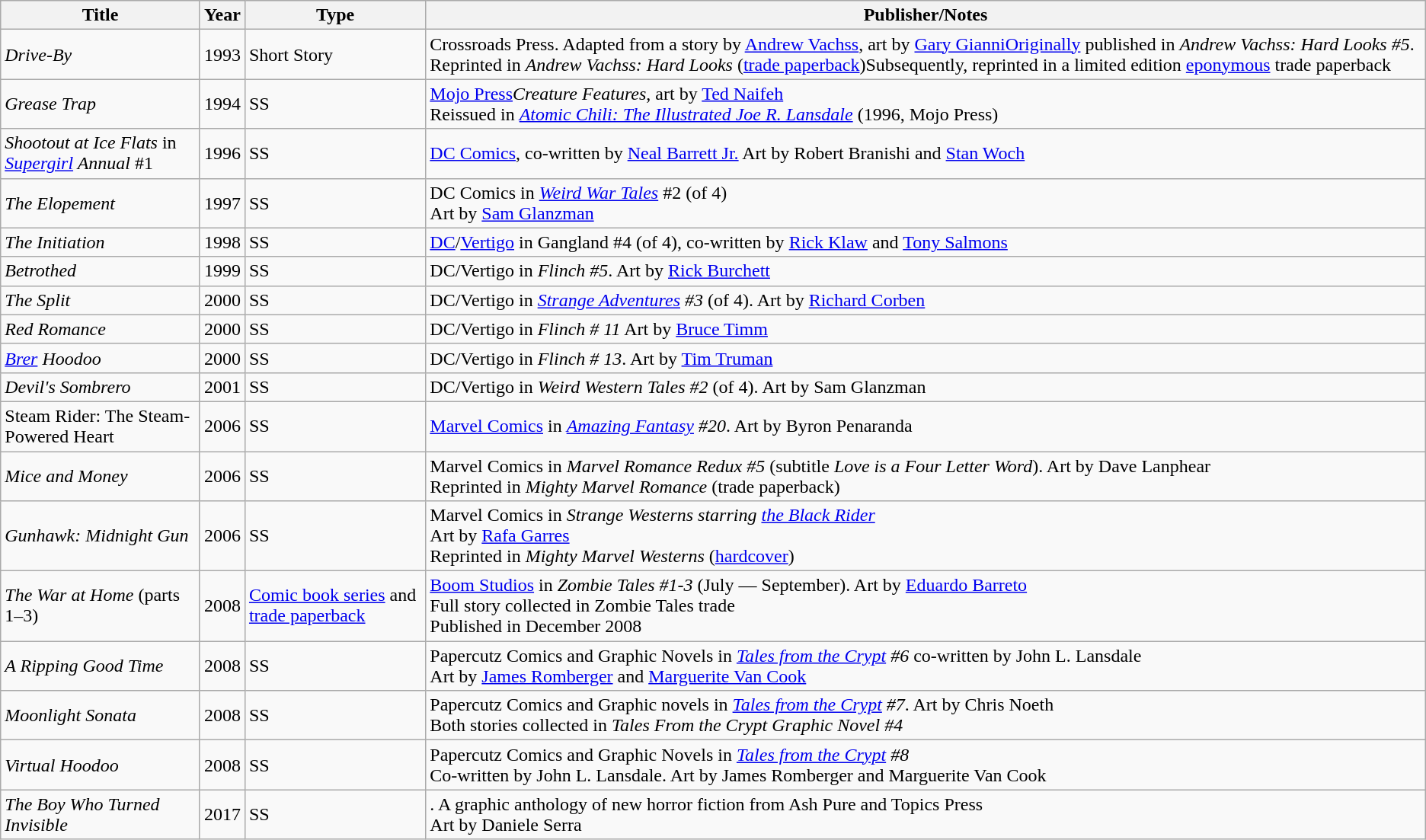<table class="wikitable sortable">
<tr>
<th>Title</th>
<th>Year</th>
<th>Type</th>
<th>Publisher/Notes</th>
</tr>
<tr>
<td><em>Drive-By</em></td>
<td>1993</td>
<td>Short Story</td>
<td>Crossroads Press. Adapted from a story by <a href='#'>Andrew Vachss</a>, art by <a href='#'>Gary GianniOriginally</a> published in <em>Andrew Vachss: Hard Looks #5</em>. Reprinted in <em>Andrew Vachss: Hard Looks</em> (<a href='#'>trade paperback</a>)Subsequently, reprinted in a limited edition <a href='#'>eponymous</a> trade paperback</td>
</tr>
<tr>
<td><em>Grease Trap</em></td>
<td>1994</td>
<td>SS</td>
<td><a href='#'>Mojo Press</a><em>Creature Features</em>, art by <a href='#'>Ted Naifeh</a><br>Reissued in <em><a href='#'>Atomic Chili: The Illustrated Joe R. Lansdale</a></em> (1996, Mojo Press)</td>
</tr>
<tr>
<td><em>Shootout at Ice Flats</em> in <em><a href='#'>Supergirl</a> Annual</em> #1</td>
<td>1996</td>
<td>SS</td>
<td><a href='#'>DC Comics</a>, co-written by <a href='#'>Neal Barrett Jr.</a> Art by Robert Branishi and <a href='#'>Stan Woch</a></td>
</tr>
<tr>
<td><em>The Elopement</em></td>
<td>1997</td>
<td>SS</td>
<td>DC Comics in <em><a href='#'>Weird War Tales</a></em> #2 (of 4)<br>Art by <a href='#'>Sam Glanzman</a></td>
</tr>
<tr>
<td><em>The Initiation</em></td>
<td>1998</td>
<td>SS</td>
<td><a href='#'>DC</a>/<a href='#'>Vertigo</a> in Gangland #4 (of 4), co-written by <a href='#'>Rick Klaw</a> and <a href='#'>Tony Salmons</a></td>
</tr>
<tr>
<td><em>Betrothed</em></td>
<td>1999</td>
<td>SS</td>
<td>DC/Vertigo in <em>Flinch #5</em>. Art by <a href='#'>Rick Burchett</a></td>
</tr>
<tr>
<td><em>The Split</em></td>
<td>2000</td>
<td>SS</td>
<td>DC/Vertigo in <em><a href='#'>Strange Adventures</a> #3</em> (of 4). Art by <a href='#'>Richard Corben</a></td>
</tr>
<tr>
<td><em>Red Romance</em></td>
<td>2000</td>
<td>SS</td>
<td>DC/Vertigo in <em>Flinch # 11</em> Art by <a href='#'>Bruce Timm</a></td>
</tr>
<tr>
<td><em><a href='#'>Brer</a> Hoodoo</em></td>
<td>2000</td>
<td>SS</td>
<td>DC/Vertigo in <em>Flinch # 13</em>. Art by <a href='#'>Tim Truman</a></td>
</tr>
<tr>
<td><em>Devil's Sombrero</em></td>
<td>2001</td>
<td>SS</td>
<td>DC/Vertigo in <em>Weird Western Tales #2</em> (of 4). Art by Sam Glanzman</td>
</tr>
<tr>
<td>Steam Rider: The Steam-Powered Heart</td>
<td>2006</td>
<td>SS</td>
<td><a href='#'>Marvel Comics</a> in <em><a href='#'>Amazing Fantasy</a> #20</em>. Art by Byron Penaranda</td>
</tr>
<tr>
<td><em>Mice and Money</em></td>
<td>2006</td>
<td>SS</td>
<td>Marvel Comics in <em>Marvel Romance Redux #5</em> (subtitle <em>Love is a Four Letter Word</em>). Art by Dave Lanphear<br>Reprinted in <em>Mighty Marvel Romance</em> (trade paperback)</td>
</tr>
<tr>
<td><em>Gunhawk: Midnight Gun</em></td>
<td>2006</td>
<td>SS</td>
<td>Marvel Comics in <em>Strange Westerns starring <a href='#'>the Black Rider</a></em><br>Art by <a href='#'>Rafa Garres</a><br>Reprinted in <em>Mighty Marvel Westerns</em> (<a href='#'>hardcover</a>)</td>
</tr>
<tr>
<td><em>The War at Home</em> (parts 1–3)</td>
<td>2008</td>
<td><a href='#'>Comic book series</a> and <a href='#'>trade paperback</a></td>
<td><a href='#'>Boom Studios</a> in <em>Zombie Tales #1-3</em> (July — September). Art by <a href='#'>Eduardo Barreto</a><br>Full story collected in Zombie Tales trade<br>Published in December 2008</td>
</tr>
<tr>
<td><em>A Ripping Good Time</em></td>
<td>2008</td>
<td>SS</td>
<td>Papercutz Comics and Graphic Novels in <em><a href='#'>Tales from the Crypt</a> #6</em> co-written by John L. Lansdale<br>Art by <a href='#'>James Romberger</a> and <a href='#'>Marguerite Van Cook</a></td>
</tr>
<tr>
<td><em>Moonlight Sonata</em></td>
<td>2008</td>
<td>SS</td>
<td>Papercutz Comics and Graphic novels in <em><a href='#'>Tales from the Crypt</a> #7</em>. Art by Chris Noeth<br>Both stories collected in <em>Tales From the Crypt Graphic Novel #4</em></td>
</tr>
<tr>
<td><em>Virtual Hoodoo</em></td>
<td>2008</td>
<td>SS</td>
<td>Papercutz Comics and Graphic Novels in <em><a href='#'>Tales from the Crypt</a> #8</em><br>Co-written by John L. Lansdale. Art by James Romberger and Marguerite Van Cook</td>
</tr>
<tr>
<td><em>The Boy Who Turned Invisible</em></td>
<td>2017</td>
<td>SS</td>
<td>. A graphic anthology of new horror fiction from Ash Pure and Topics Press<br>Art by Daniele Serra</td>
</tr>
</table>
